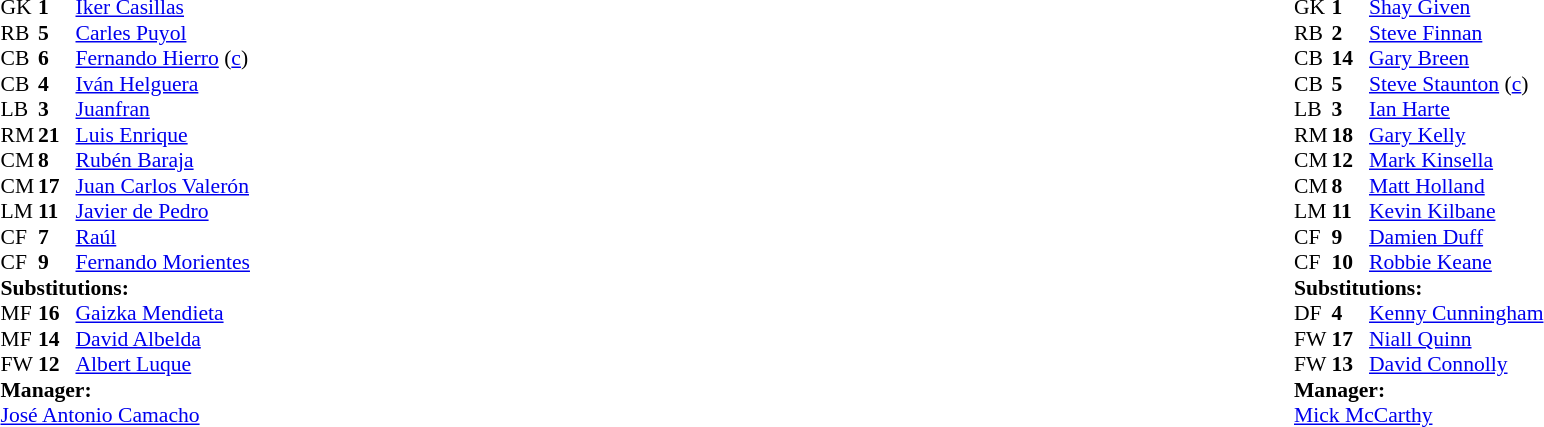<table width="100%">
<tr>
<td valign="top" width="50%"><br><table style="font-size: 90%" cellspacing="0" cellpadding="0">
<tr>
<th width="25"></th>
<th width="25"></th>
</tr>
<tr>
<td>GK</td>
<td><strong>1</strong></td>
<td><a href='#'>Iker Casillas</a></td>
</tr>
<tr>
<td>RB</td>
<td><strong>5</strong></td>
<td><a href='#'>Carles Puyol</a></td>
</tr>
<tr>
<td>CB</td>
<td><strong>6</strong></td>
<td><a href='#'>Fernando Hierro</a> (<a href='#'>c</a>)</td>
<td></td>
</tr>
<tr>
<td>CB</td>
<td><strong>4</strong></td>
<td><a href='#'>Iván Helguera</a></td>
</tr>
<tr>
<td>LB</td>
<td><strong>3</strong></td>
<td><a href='#'>Juanfran</a></td>
<td></td>
</tr>
<tr>
<td>RM</td>
<td><strong>21</strong></td>
<td><a href='#'>Luis Enrique</a></td>
</tr>
<tr>
<td>CM</td>
<td><strong>8</strong></td>
<td><a href='#'>Rubén Baraja</a></td>
<td></td>
</tr>
<tr>
<td>CM</td>
<td><strong>17</strong></td>
<td><a href='#'>Juan Carlos Valerón</a></td>
</tr>
<tr>
<td>LM</td>
<td><strong>11</strong></td>
<td><a href='#'>Javier de Pedro</a></td>
<td></td>
<td></td>
</tr>
<tr>
<td>CF</td>
<td><strong>7</strong></td>
<td><a href='#'>Raúl</a></td>
<td></td>
<td></td>
</tr>
<tr>
<td>CF</td>
<td><strong>9</strong></td>
<td><a href='#'>Fernando Morientes</a></td>
<td></td>
<td></td>
</tr>
<tr>
<td colspan=3><strong>Substitutions:</strong></td>
</tr>
<tr>
<td>MF</td>
<td><strong>16</strong></td>
<td><a href='#'>Gaizka Mendieta</a></td>
<td></td>
<td></td>
</tr>
<tr>
<td>MF</td>
<td><strong>14</strong></td>
<td><a href='#'>David Albelda</a></td>
<td></td>
<td></td>
</tr>
<tr>
<td>FW</td>
<td><strong>12</strong></td>
<td><a href='#'>Albert Luque</a></td>
<td></td>
<td></td>
</tr>
<tr>
<td colspan=3><strong>Manager:</strong></td>
</tr>
<tr>
<td colspan="4"><a href='#'>José Antonio Camacho</a></td>
</tr>
</table>
</td>
<td></td>
<td valign="top" width="50%"><br><table style="font-size: 90%" cellspacing="0" cellpadding="0" align="center">
<tr>
<th width="25"></th>
<th width="25"></th>
</tr>
<tr>
<td>GK</td>
<td><strong>1</strong></td>
<td><a href='#'>Shay Given</a></td>
</tr>
<tr>
<td>RB</td>
<td><strong>2</strong></td>
<td><a href='#'>Steve Finnan</a></td>
</tr>
<tr>
<td>CB</td>
<td><strong>14</strong></td>
<td><a href='#'>Gary Breen</a></td>
</tr>
<tr>
<td>CB</td>
<td><strong>5</strong></td>
<td><a href='#'>Steve Staunton</a> (<a href='#'>c</a>)</td>
<td></td>
<td></td>
</tr>
<tr>
<td>LB</td>
<td><strong>3</strong></td>
<td><a href='#'>Ian Harte</a></td>
<td></td>
<td></td>
</tr>
<tr>
<td>RM</td>
<td><strong>18</strong></td>
<td><a href='#'>Gary Kelly</a></td>
<td></td>
<td></td>
</tr>
<tr>
<td>CM</td>
<td><strong>12</strong></td>
<td><a href='#'>Mark Kinsella</a></td>
</tr>
<tr>
<td>CM</td>
<td><strong>8</strong></td>
<td><a href='#'>Matt Holland</a></td>
</tr>
<tr>
<td>LM</td>
<td><strong>11</strong></td>
<td><a href='#'>Kevin Kilbane</a></td>
</tr>
<tr>
<td>CF</td>
<td><strong>9</strong></td>
<td><a href='#'>Damien Duff</a></td>
</tr>
<tr>
<td>CF</td>
<td><strong>10</strong></td>
<td><a href='#'>Robbie Keane</a></td>
</tr>
<tr>
<td colspan=3><strong>Substitutions:</strong></td>
</tr>
<tr>
<td>DF</td>
<td><strong>4</strong></td>
<td><a href='#'>Kenny Cunningham</a></td>
<td></td>
<td></td>
</tr>
<tr>
<td>FW</td>
<td><strong>17</strong></td>
<td><a href='#'>Niall Quinn</a></td>
<td></td>
<td></td>
</tr>
<tr>
<td>FW</td>
<td><strong>13</strong></td>
<td><a href='#'>David Connolly</a></td>
<td></td>
<td></td>
</tr>
<tr>
<td colspan=3><strong>Manager:</strong></td>
</tr>
<tr>
<td colspan="4"><a href='#'>Mick McCarthy</a></td>
</tr>
</table>
</td>
</tr>
</table>
